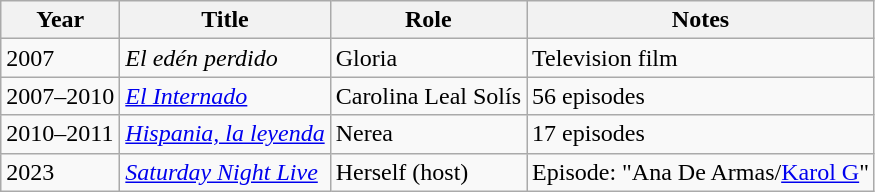<table class="wikitable sortable">
<tr>
<th>Year</th>
<th>Title</th>
<th>Role</th>
<th class="unsortable">Notes</th>
</tr>
<tr>
<td>2007</td>
<td><em>El edén perdido</em></td>
<td>Gloria</td>
<td>Television film</td>
</tr>
<tr>
<td>2007–2010</td>
<td><em><a href='#'>El Internado</a></em></td>
<td>Carolina Leal Solís</td>
<td>56 episodes</td>
</tr>
<tr>
<td>2010–2011</td>
<td><em><a href='#'>Hispania, la leyenda</a></em></td>
<td>Nerea</td>
<td>17 episodes</td>
</tr>
<tr>
<td>2023</td>
<td><em><a href='#'>Saturday Night Live</a></em></td>
<td>Herself (host)</td>
<td>Episode: "Ana De Armas/<a href='#'>Karol G</a>"</td>
</tr>
</table>
